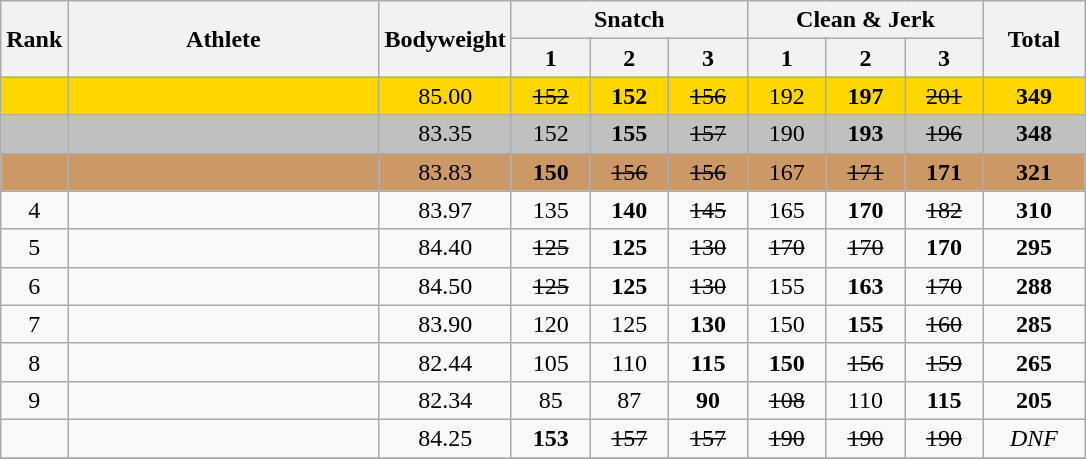<table class="wikitable" style="text-align:center">
<tr>
<th rowspan=2>Rank</th>
<th width=200 rowspan=2>Athlete</th>
<th width=80 rowspan=2>Bodyweight</th>
<th width=150 colspan=3>Snatch</th>
<th width=150 colspan=3>Clean & Jerk</th>
<th width=60 rowspan=2>Total</th>
</tr>
<tr>
<th>1</th>
<th>2</th>
<th>3</th>
<th>1</th>
<th>2</th>
<th>3</th>
</tr>
<tr bgcolor=gold>
<td></td>
<td align=left></td>
<td>85.00</td>
<td><s>152</s></td>
<td><strong>152</strong></td>
<td><s>156</s></td>
<td>192</td>
<td><strong>197</strong></td>
<td><s>201</s></td>
<td><strong>349</strong></td>
</tr>
<tr bgcolor=silver>
<td></td>
<td align=left></td>
<td>83.35</td>
<td>152</td>
<td><strong>155</strong></td>
<td><s>157</s></td>
<td>190</td>
<td><strong>193</strong></td>
<td><s>196</s></td>
<td><strong>348</strong></td>
</tr>
<tr bgcolor=cc9966>
<td></td>
<td align=left></td>
<td>83.83</td>
<td><strong>150</strong></td>
<td><s>156</s></td>
<td><s>156</s></td>
<td>167</td>
<td><s>171</s></td>
<td><strong>171</strong></td>
<td><strong>321</strong></td>
</tr>
<tr>
<td>4</td>
<td align=left></td>
<td>83.97</td>
<td>135</td>
<td><strong>140</strong></td>
<td><s>145</s></td>
<td>165</td>
<td><strong>170</strong></td>
<td><s>182</s></td>
<td><strong>310</strong></td>
</tr>
<tr>
<td>5</td>
<td align=left></td>
<td>84.40</td>
<td><s>125</s></td>
<td><strong>125</strong></td>
<td><s>130</s></td>
<td><s>170</s></td>
<td><s>170</s></td>
<td><strong>170</strong></td>
<td><strong>295</strong></td>
</tr>
<tr>
<td>6</td>
<td align=left></td>
<td>84.50</td>
<td><s>125</s></td>
<td><strong>125</strong></td>
<td><s>130</s></td>
<td>155</td>
<td><strong>163</strong></td>
<td><s>170</s></td>
<td><strong>288</strong></td>
</tr>
<tr>
<td>7</td>
<td align=left></td>
<td>83.90</td>
<td>120</td>
<td>125</td>
<td><strong>130</strong></td>
<td>150</td>
<td><strong>155</strong></td>
<td><s>160</s></td>
<td><strong>285</strong></td>
</tr>
<tr>
<td>8</td>
<td align=left></td>
<td>82.44</td>
<td>105</td>
<td>110</td>
<td><strong>115</strong></td>
<td><strong>150</strong></td>
<td><s>156</s></td>
<td><s>159</s></td>
<td><strong>265</strong></td>
</tr>
<tr>
<td>9</td>
<td align=left></td>
<td>82.34</td>
<td>85</td>
<td>87</td>
<td><strong>90</strong></td>
<td><s>108</s></td>
<td>110</td>
<td><strong>115</strong></td>
<td><strong>205</strong></td>
</tr>
<tr>
<td></td>
<td align=left></td>
<td>84.25</td>
<td><strong>153</strong></td>
<td><s>157</s></td>
<td><s>157</s></td>
<td><s>190</s></td>
<td><s>190</s></td>
<td><s>190</s></td>
<td><em>DNF</em></td>
</tr>
<tr>
</tr>
</table>
